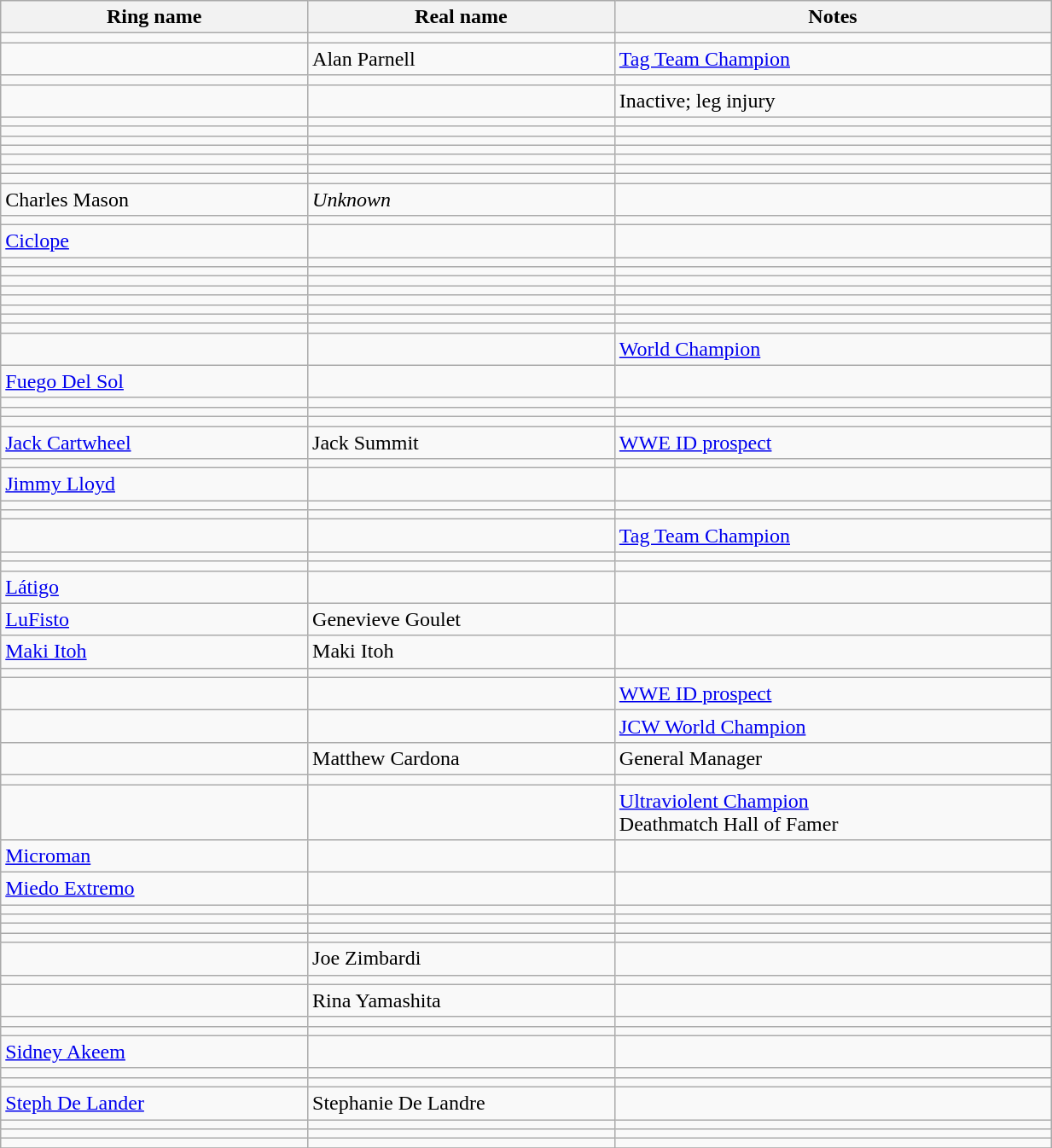<table class="wikitable sortable" style="width:65%;">
<tr>
<th width=19%>Ring name</th>
<th width=19%>Real name</th>
<th width=27%>Notes</th>
</tr>
<tr>
<td></td>
<td></td>
<td></td>
</tr>
<tr>
<td></td>
<td>Alan Parnell</td>
<td><a href='#'>Tag Team Champion</a></td>
</tr>
<tr>
<td></td>
<td></td>
<td></td>
</tr>
<tr>
<td></td>
<td></td>
<td>Inactive; leg injury</td>
</tr>
<tr>
<td></td>
<td></td>
<td></td>
</tr>
<tr>
<td></td>
<td></td>
<td></td>
</tr>
<tr>
<td></td>
<td></td>
<td></td>
</tr>
<tr>
<td></td>
<td></td>
<td></td>
</tr>
<tr>
<td></td>
<td></td>
<td></td>
</tr>
<tr>
<td></td>
<td></td>
<td></td>
</tr>
<tr>
<td></td>
<td></td>
<td></td>
</tr>
<tr>
<td>Charles Mason</td>
<td><em>Unknown</em></td>
<td></td>
</tr>
<tr>
<td></td>
<td></td>
<td></td>
</tr>
<tr>
<td><a href='#'>Ciclope</a></td>
<td></td>
<td></td>
</tr>
<tr>
<td></td>
<td></td>
<td></td>
</tr>
<tr>
<td></td>
<td></td>
<td></td>
</tr>
<tr>
<td></td>
<td></td>
<td></td>
</tr>
<tr>
<td></td>
<td></td>
<td></td>
</tr>
<tr>
<td></td>
<td></td>
<td></td>
</tr>
<tr>
<td></td>
<td></td>
<td></td>
</tr>
<tr>
<td></td>
<td></td>
<td></td>
</tr>
<tr>
<td></td>
<td></td>
<td></td>
</tr>
<tr>
<td></td>
<td></td>
<td><a href='#'>World Champion</a></td>
</tr>
<tr>
<td><a href='#'>Fuego Del Sol</a></td>
<td></td>
<td></td>
</tr>
<tr>
<td></td>
<td></td>
<td></td>
</tr>
<tr>
<td></td>
<td></td>
<td></td>
</tr>
<tr>
<td></td>
<td></td>
<td></td>
</tr>
<tr>
<td><a href='#'>Jack Cartwheel</a></td>
<td>Jack Summit</td>
<td><a href='#'>WWE ID prospect</a></td>
</tr>
<tr>
<td></td>
<td></td>
<td></td>
</tr>
<tr>
<td><a href='#'>Jimmy Lloyd</a></td>
<td></td>
<td></td>
</tr>
<tr>
<td></td>
<td></td>
<td></td>
</tr>
<tr>
<td></td>
<td></td>
<td></td>
</tr>
<tr>
<td></td>
<td></td>
<td><a href='#'>Tag Team Champion</a></td>
</tr>
<tr>
<td></td>
<td></td>
<td></td>
</tr>
<tr>
<td></td>
<td></td>
<td></td>
</tr>
<tr>
<td><a href='#'>Látigo</a></td>
<td></td>
<td></td>
</tr>
<tr>
<td><a href='#'>LuFisto</a></td>
<td>Genevieve Goulet</td>
<td></td>
</tr>
<tr>
<td><a href='#'>Maki Itoh</a></td>
<td>Maki Itoh</td>
<td></td>
</tr>
<tr>
<td></td>
<td></td>
<td></td>
</tr>
<tr>
<td></td>
<td></td>
<td><a href='#'>WWE ID prospect</a></td>
</tr>
<tr>
<td></td>
<td></td>
<td><a href='#'>JCW World Champion</a></td>
</tr>
<tr>
<td></td>
<td>Matthew Cardona</td>
<td>General Manager</td>
</tr>
<tr>
<td></td>
<td></td>
<td></td>
</tr>
<tr>
<td></td>
<td></td>
<td><a href='#'>Ultraviolent Champion</a><br>Deathmatch Hall of Famer</td>
</tr>
<tr>
<td><a href='#'>Microman</a></td>
<td></td>
<td></td>
</tr>
<tr>
<td><a href='#'>Miedo Extremo</a></td>
<td></td>
<td></td>
</tr>
<tr>
<td></td>
<td></td>
<td></td>
</tr>
<tr>
<td></td>
<td></td>
<td></td>
</tr>
<tr>
<td></td>
<td></td>
<td></td>
</tr>
<tr>
<td></td>
<td></td>
<td></td>
</tr>
<tr>
<td></td>
<td>Joe Zimbardi</td>
<td></td>
</tr>
<tr>
<td></td>
<td></td>
<td></td>
</tr>
<tr>
<td></td>
<td>Rina Yamashita</td>
<td></td>
</tr>
<tr>
<td></td>
<td></td>
<td></td>
</tr>
<tr>
<td></td>
<td></td>
<td></td>
</tr>
<tr>
<td><a href='#'>Sidney Akeem</a></td>
<td></td>
<td></td>
</tr>
<tr>
<td></td>
<td></td>
<td></td>
</tr>
<tr>
<td></td>
<td></td>
<td></td>
</tr>
<tr>
<td><a href='#'>Steph De Lander</a></td>
<td>Stephanie De Landre</td>
<td></td>
</tr>
<tr>
<td></td>
<td></td>
<td></td>
</tr>
<tr>
<td></td>
<td></td>
<td></td>
</tr>
<tr>
<td></td>
<td></td>
<td></td>
</tr>
<tr>
</tr>
</table>
